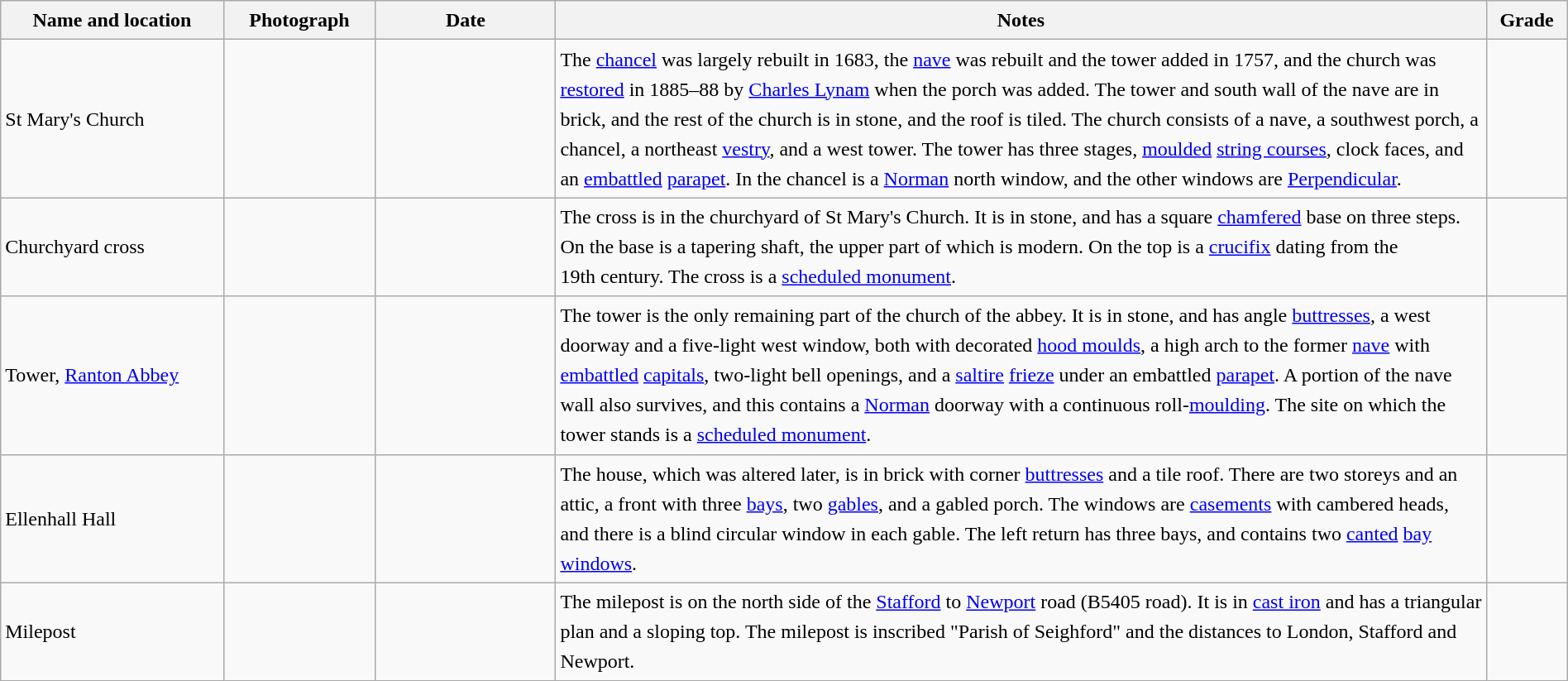<table class="wikitable sortable plainrowheaders" style="width:100%; border:0; text-align:left; line-height:150%;">
<tr>
<th scope="col"  style="width:150px">Name and location</th>
<th scope="col"  style="width:100px" class="unsortable">Photograph</th>
<th scope="col"  style="width:120px">Date</th>
<th scope="col"  style="width:650px" class="unsortable">Notes</th>
<th scope="col"  style="width:50px">Grade</th>
</tr>
<tr>
<td>St Mary's Church<br><small></small></td>
<td></td>
<td align="center"></td>
<td>The <a href='#'>chancel</a> was largely rebuilt in 1683, the <a href='#'>nave</a> was rebuilt and the tower added in 1757, and the church was <a href='#'>restored</a> in 1885–88 by <a href='#'>Charles Lynam</a> when the porch was added.  The tower and south wall of the nave are in brick, and the rest of the church is in stone, and the roof is tiled.  The church consists of a nave, a southwest porch, a chancel, a northeast <a href='#'>vestry</a>, and a west tower.  The tower has three stages, <a href='#'>moulded</a> <a href='#'>string courses</a>, clock faces, and an <a href='#'>embattled</a> <a href='#'>parapet</a>.  In the chancel is a <a href='#'>Norman</a> north window, and the other windows are <a href='#'>Perpendicular</a>.</td>
<td align="center" ></td>
</tr>
<tr>
<td>Churchyard cross<br><small></small></td>
<td></td>
<td align="center"></td>
<td>The cross is in the churchyard of St Mary's Church.  It is in stone, and has a square <a href='#'>chamfered</a> base on three steps.  On the base is a tapering shaft, the upper part of which is modern.  On the top is a <a href='#'>crucifix</a> dating from the 19th century.  The cross is a <a href='#'>scheduled monument</a>.</td>
<td align="center" ></td>
</tr>
<tr>
<td>Tower, <a href='#'>Ranton Abbey</a><br><small></small></td>
<td></td>
<td align="center"></td>
<td>The tower is the only remaining part of the church of the abbey.  It is in stone, and has angle <a href='#'>buttresses</a>, a west doorway and a five-light west window, both with decorated <a href='#'>hood moulds</a>, a high arch to the former <a href='#'>nave</a> with <a href='#'>embattled</a> <a href='#'>capitals</a>, two-light bell openings, and a <a href='#'>saltire</a> <a href='#'>frieze</a> under an embattled <a href='#'>parapet</a>.  A portion of the nave wall also survives, and this contains a <a href='#'>Norman</a> doorway with a continuous roll-<a href='#'>moulding</a>.  The site on which the tower stands is a <a href='#'>scheduled monument</a>.</td>
<td align="center" ></td>
</tr>
<tr>
<td>Ellenhall Hall<br><small></small></td>
<td></td>
<td align="center"></td>
<td>The house, which was altered later, is in brick with corner <a href='#'>buttresses</a> and a tile roof.  There are two storeys and an attic, a front with three <a href='#'>bays</a>, two <a href='#'>gables</a>, and a gabled porch.  The windows are <a href='#'>casements</a> with cambered heads, and there is a blind circular window in each gable.  The left return has three bays, and contains two <a href='#'>canted</a> <a href='#'>bay windows</a>.</td>
<td align="center" ></td>
</tr>
<tr>
<td>Milepost<br><small></small></td>
<td></td>
<td align="center"></td>
<td>The milepost is on the north side of the <a href='#'>Stafford</a> to <a href='#'>Newport</a> road (B5405 road).  It is in <a href='#'>cast iron</a> and has a triangular plan and a sloping top.  The milepost is inscribed "Parish of Seighford" and the distances to London, Stafford and Newport.</td>
<td align="center" ></td>
</tr>
<tr>
</tr>
</table>
